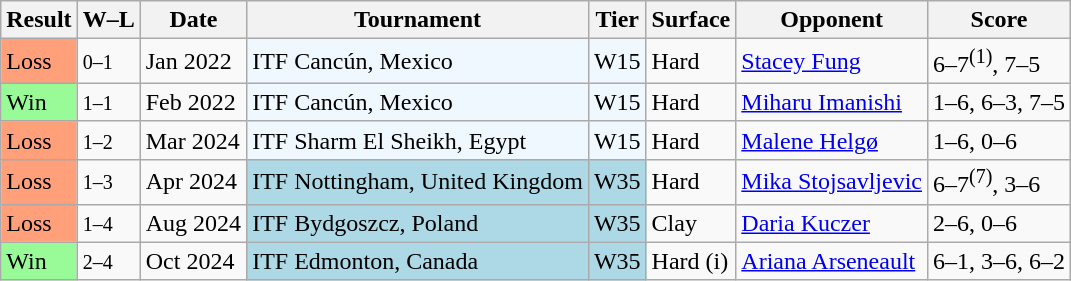<table class="sortable wikitable">
<tr>
<th>Result</th>
<th class="unsortable">W–L</th>
<th>Date</th>
<th>Tournament</th>
<th>Tier</th>
<th>Surface</th>
<th>Opponent</th>
<th class="unsortable">Score</th>
</tr>
<tr>
<td bgcolor=#ffa07a>Loss</td>
<td><small>0–1</small></td>
<td>Jan 2022</td>
<td style="background:#f0f8ff;">ITF Cancún, Mexico</td>
<td style="background:#f0f8ff;">W15</td>
<td>Hard</td>
<td> <a href='#'>Stacey Fung</a></td>
<td>6–7<sup>(1)</sup>, 7–5</td>
</tr>
<tr>
<td bgcolor=98FB98>Win</td>
<td><small>1–1</small></td>
<td>Feb 2022</td>
<td style="background:#f0f8ff;">ITF Cancún, Mexico</td>
<td style="background:#f0f8ff;">W15</td>
<td>Hard</td>
<td> <a href='#'>Miharu Imanishi</a></td>
<td>1–6, 6–3, 7–5</td>
</tr>
<tr>
<td bgcolor=ffa07a>Loss</td>
<td><small>1–2</small></td>
<td>Mar 2024</td>
<td style="background:#f0f8ff;">ITF Sharm El Sheikh, Egypt</td>
<td style="background:#f0f8ff;">W15</td>
<td>Hard</td>
<td> <a href='#'>Malene Helgø</a></td>
<td>1–6, 0–6</td>
</tr>
<tr>
<td bgcolor=ffa07a>Loss</td>
<td><small>1–3</small></td>
<td>Apr 2024</td>
<td style="background:lightblue;">ITF Nottingham, United Kingdom</td>
<td style="background:lightblue;">W35</td>
<td>Hard</td>
<td> <a href='#'>Mika Stojsavljevic</a></td>
<td>6–7<sup>(7)</sup>, 3–6</td>
</tr>
<tr>
<td bgcolor=ffa07a>Loss</td>
<td><small>1–4</small></td>
<td>Aug 2024</td>
<td style="background:lightblue;">ITF Bydgoszcz, Poland</td>
<td style="background:lightblue;">W35</td>
<td>Clay</td>
<td> <a href='#'>Daria Kuczer</a></td>
<td>2–6, 0–6</td>
</tr>
<tr>
<td bgcolor=98FB98>Win</td>
<td><small>2–4</small></td>
<td>Oct 2024</td>
<td style="background:lightblue;">ITF Edmonton, Canada</td>
<td style="background:lightblue;">W35</td>
<td>Hard (i)</td>
<td> <a href='#'>Ariana Arseneault</a></td>
<td>6–1, 3–6, 6–2</td>
</tr>
</table>
